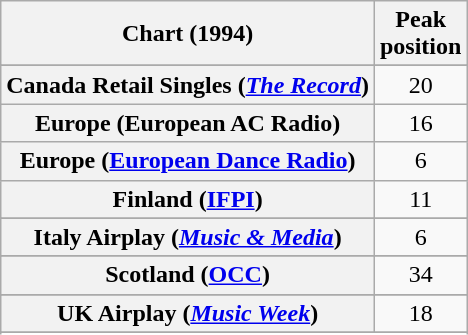<table class="wikitable sortable plainrowheaders" style="text-align:center">
<tr>
<th scope="col">Chart (1994)</th>
<th scope="col">Peak<br> position</th>
</tr>
<tr>
</tr>
<tr>
</tr>
<tr>
</tr>
<tr>
<th scope="row">Canada Retail Singles (<em><a href='#'>The Record</a></em>)</th>
<td>20</td>
</tr>
<tr>
<th scope="row">Europe (European AC Radio)</th>
<td>16</td>
</tr>
<tr>
<th scope="row">Europe (<a href='#'>European Dance Radio</a>)</th>
<td>6</td>
</tr>
<tr>
<th scope="row">Finland (<a href='#'>IFPI</a>)</th>
<td>11</td>
</tr>
<tr>
</tr>
<tr>
</tr>
<tr>
<th scope="row">Italy Airplay (<em><a href='#'>Music & Media</a></em>)</th>
<td>6</td>
</tr>
<tr>
</tr>
<tr>
</tr>
<tr>
</tr>
<tr>
</tr>
<tr>
<th scope="row">Scotland (<a href='#'>OCC</a>)</th>
<td>34</td>
</tr>
<tr>
</tr>
<tr>
</tr>
<tr>
<th scope="row">UK Airplay (<em><a href='#'>Music Week</a></em>)</th>
<td>18</td>
</tr>
<tr>
</tr>
<tr>
</tr>
<tr>
</tr>
<tr>
</tr>
</table>
